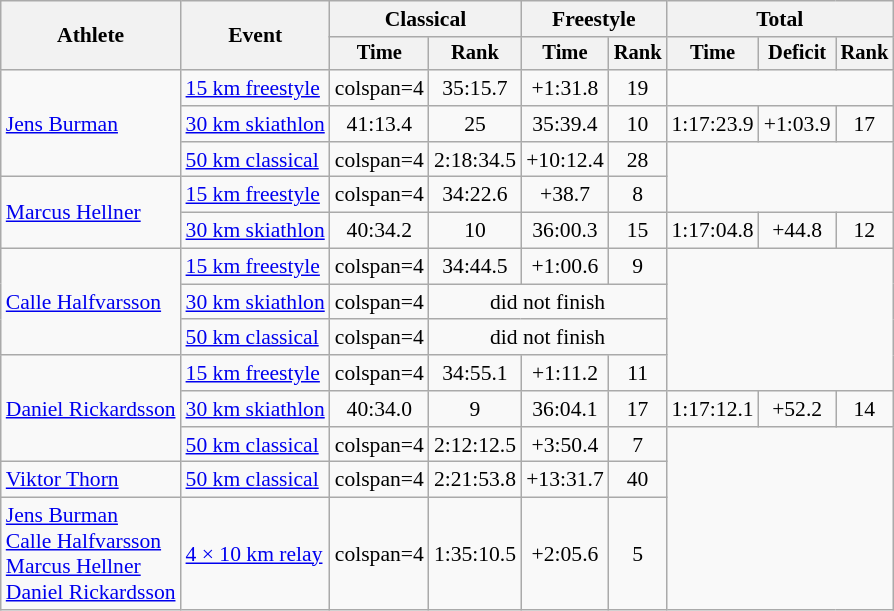<table class="wikitable" style="font-size:90%">
<tr>
<th rowspan=2>Athlete</th>
<th rowspan=2>Event</th>
<th colspan=2>Classical</th>
<th colspan=2>Freestyle</th>
<th colspan=3>Total</th>
</tr>
<tr style="font-size:95%">
<th>Time</th>
<th>Rank</th>
<th>Time</th>
<th>Rank</th>
<th>Time</th>
<th>Deficit</th>
<th>Rank</th>
</tr>
<tr align=center>
<td align=left rowspan=3><a href='#'>Jens Burman</a></td>
<td align=left><a href='#'>15 km freestyle</a></td>
<td>colspan=4 </td>
<td>35:15.7</td>
<td>+1:31.8</td>
<td>19</td>
</tr>
<tr align=center>
<td align=left><a href='#'>30 km skiathlon</a></td>
<td>41:13.4</td>
<td>25</td>
<td>35:39.4</td>
<td>10</td>
<td>1:17:23.9</td>
<td>+1:03.9</td>
<td>17</td>
</tr>
<tr align=center>
<td align=left><a href='#'>50 km classical</a></td>
<td>colspan=4 </td>
<td>2:18:34.5</td>
<td>+10:12.4</td>
<td>28</td>
</tr>
<tr align=center>
<td align=left rowspan=2><a href='#'>Marcus Hellner</a></td>
<td align=left><a href='#'>15 km freestyle</a></td>
<td>colspan=4 </td>
<td>34:22.6</td>
<td>+38.7</td>
<td>8</td>
</tr>
<tr align=center>
<td align=left><a href='#'>30 km skiathlon</a></td>
<td>40:34.2</td>
<td>10</td>
<td>36:00.3</td>
<td>15</td>
<td>1:17:04.8</td>
<td>+44.8</td>
<td>12</td>
</tr>
<tr align=center>
<td align=left rowspan=3><a href='#'>Calle Halfvarsson</a></td>
<td align=left><a href='#'>15 km freestyle</a></td>
<td>colspan=4 </td>
<td>34:44.5</td>
<td>+1:00.6</td>
<td>9</td>
</tr>
<tr align=center>
<td align=left><a href='#'>30 km skiathlon</a></td>
<td>colspan=4 </td>
<td colspan=3>did not finish</td>
</tr>
<tr align=center>
<td align=left><a href='#'>50 km classical</a></td>
<td>colspan=4 </td>
<td colspan=3>did not finish</td>
</tr>
<tr align=center>
<td align=left rowspan=3><a href='#'>Daniel Rickardsson</a></td>
<td align=left><a href='#'>15 km freestyle</a></td>
<td>colspan=4 </td>
<td>34:55.1</td>
<td>+1:11.2</td>
<td>11</td>
</tr>
<tr align=center>
<td align=left><a href='#'>30 km skiathlon</a></td>
<td>40:34.0</td>
<td>9</td>
<td>36:04.1</td>
<td>17</td>
<td>1:17:12.1</td>
<td>+52.2</td>
<td>14</td>
</tr>
<tr align=center>
<td align=left><a href='#'>50 km classical</a></td>
<td>colspan=4 </td>
<td>2:12:12.5</td>
<td>+3:50.4</td>
<td>7</td>
</tr>
<tr align=center>
<td align=left><a href='#'>Viktor Thorn</a></td>
<td align=left><a href='#'>50 km classical</a></td>
<td>colspan=4 </td>
<td>2:21:53.8</td>
<td>+13:31.7</td>
<td>40</td>
</tr>
<tr align=center>
<td align=left><a href='#'>Jens Burman</a><br><a href='#'>Calle Halfvarsson</a><br><a href='#'>Marcus Hellner</a><br><a href='#'>Daniel Rickardsson</a></td>
<td align=left><a href='#'>4 × 10 km relay</a></td>
<td>colspan=4 </td>
<td>1:35:10.5</td>
<td>+2:05.6</td>
<td>5</td>
</tr>
</table>
